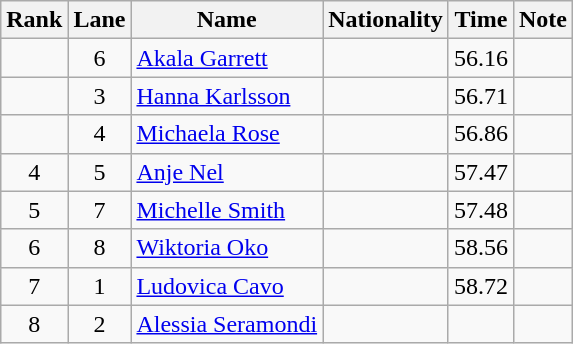<table class="wikitable sortable" style="text-align:center">
<tr>
<th>Rank</th>
<th>Lane</th>
<th>Name</th>
<th>Nationality</th>
<th>Time</th>
<th>Note</th>
</tr>
<tr>
<td></td>
<td>6</td>
<td align=left><a href='#'>Akala Garrett</a></td>
<td align=left></td>
<td>56.16</td>
<td></td>
</tr>
<tr>
<td></td>
<td>3</td>
<td align=left><a href='#'>Hanna Karlsson</a></td>
<td align=left></td>
<td>56.71</td>
<td></td>
</tr>
<tr>
<td></td>
<td>4</td>
<td align=left><a href='#'>Michaela Rose</a></td>
<td align=left></td>
<td>56.86</td>
<td></td>
</tr>
<tr>
<td>4</td>
<td>5</td>
<td align=left><a href='#'>Anje Nel</a></td>
<td align=left></td>
<td>57.47</td>
<td></td>
</tr>
<tr>
<td>5</td>
<td>7</td>
<td align=left><a href='#'>Michelle Smith</a></td>
<td align=left></td>
<td>57.48</td>
<td></td>
</tr>
<tr>
<td>6</td>
<td>8</td>
<td align=left><a href='#'>Wiktoria Oko</a></td>
<td align=left></td>
<td>58.56</td>
<td></td>
</tr>
<tr>
<td>7</td>
<td>1</td>
<td align=left><a href='#'>Ludovica Cavo</a></td>
<td align=left></td>
<td>58.72</td>
<td></td>
</tr>
<tr>
<td>8</td>
<td>2</td>
<td align=left><a href='#'>Alessia Seramondi</a></td>
<td align=left></td>
<td></td>
<td></td>
</tr>
</table>
